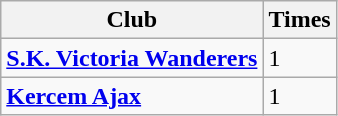<table class="wikitable">
<tr>
<th>Club</th>
<th>Times</th>
</tr>
<tr>
<td><strong><a href='#'>S.K. Victoria Wanderers</a></strong></td>
<td>1</td>
</tr>
<tr>
<td><strong><a href='#'>Kercem Ajax</a></strong></td>
<td>1</td>
</tr>
</table>
